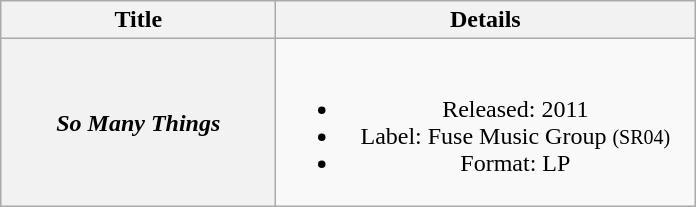<table class="wikitable plainrowheaders" style="text-align:center;" border="1">
<tr>
<th scope="col" style="width:11em;">Title</th>
<th scope="col" style="width:17em;">Details</th>
</tr>
<tr>
<th scope="row"><em>So Many Things</em></th>
<td><br><ul><li>Released: 2011</li><li>Label: Fuse Music Group <small>(SR04)</small></li><li>Format: LP</li></ul></td>
</tr>
</table>
